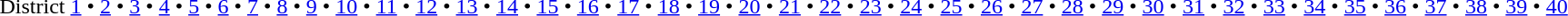<table id=toc class=toc summary=Contents>
<tr>
<td align=center><br>District <a href='#'>1</a> • <a href='#'>2</a> • <a href='#'>3</a> • <a href='#'>4</a> • <a href='#'>5</a> • <a href='#'>6</a> • <a href='#'>7</a> • <a href='#'>8</a> • <a href='#'>9</a> • <a href='#'>10</a> • <a href='#'>11</a> • <a href='#'>12</a> • <a href='#'>13</a> • <a href='#'>14</a> • <a href='#'>15</a> • <a href='#'>16</a> • <a href='#'>17</a> • <a href='#'>18</a> • <a href='#'>19</a> • <a href='#'>20</a> • <a href='#'>21</a> • <a href='#'>22</a> • <a href='#'>23</a> • <a href='#'>24</a> • <a href='#'>25</a> • <a href='#'>26</a> • <a href='#'>27</a> • <a href='#'>28</a> • <a href='#'>29</a> • <a href='#'>30</a> • <a href='#'>31</a> • <a href='#'>32</a> • <a href='#'>33</a> • <a href='#'>34</a> • <a href='#'>35</a> • <a href='#'>36</a> • <a href='#'>37</a> • <a href='#'>38</a> • <a href='#'>39</a> • <a href='#'>40</a></td>
</tr>
</table>
